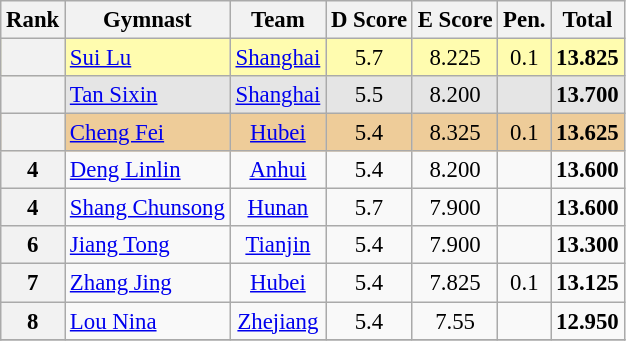<table class="wikitable sortable" style="text-align:center; font-size:95%">
<tr>
<th>Rank</th>
<th>Gymnast</th>
<th>Team</th>
<th>D Score</th>
<th>E Score</th>
<th>Pen.</th>
<th>Total</th>
</tr>
<tr bgcolor=fffcaf>
<th scope=row style="text-align:center"></th>
<td align=left><a href='#'>Sui Lu</a></td>
<td><a href='#'>Shanghai</a></td>
<td>5.7</td>
<td>8.225</td>
<td>0.1</td>
<td><strong>13.825</strong></td>
</tr>
<tr bgcolor=e5e5e5>
<th scope=row style="text-align:center"></th>
<td align=left><a href='#'>Tan Sixin</a></td>
<td><a href='#'>Shanghai</a></td>
<td>5.5</td>
<td>8.200</td>
<td></td>
<td><strong>13.700</strong></td>
</tr>
<tr bgcolor=eecc99>
<th scope=row style="text-align:center"></th>
<td align=left><a href='#'>Cheng Fei</a></td>
<td><a href='#'>Hubei</a></td>
<td>5.4</td>
<td>8.325</td>
<td>0.1</td>
<td><strong>13.625</strong></td>
</tr>
<tr>
<th scope=row style="text-align:center">4</th>
<td align=left><a href='#'>Deng Linlin</a></td>
<td><a href='#'>Anhui</a></td>
<td>5.4</td>
<td>8.200</td>
<td></td>
<td><strong>13.600</strong></td>
</tr>
<tr>
<th scope=row style="text-align:center">4</th>
<td align=left><a href='#'>Shang Chunsong</a></td>
<td><a href='#'>Hunan</a></td>
<td>5.7</td>
<td>7.900</td>
<td></td>
<td><strong>13.600</strong></td>
</tr>
<tr>
<th scope=row style="text-align:center">6</th>
<td align=left><a href='#'>Jiang Tong</a></td>
<td><a href='#'>Tianjin</a></td>
<td>5.4</td>
<td>7.900</td>
<td></td>
<td><strong>13.300</strong></td>
</tr>
<tr>
<th scope=row style="text-align:center">7</th>
<td align=left><a href='#'>Zhang Jing</a></td>
<td><a href='#'>Hubei</a></td>
<td>5.4</td>
<td>7.825</td>
<td>0.1</td>
<td><strong>13.125</strong></td>
</tr>
<tr>
<th scope=row style="text-align:center">8</th>
<td align=left><a href='#'>Lou Nina</a></td>
<td><a href='#'>Zhejiang</a></td>
<td>5.4</td>
<td>7.55</td>
<td></td>
<td><strong>12.950</strong></td>
</tr>
<tr>
</tr>
</table>
